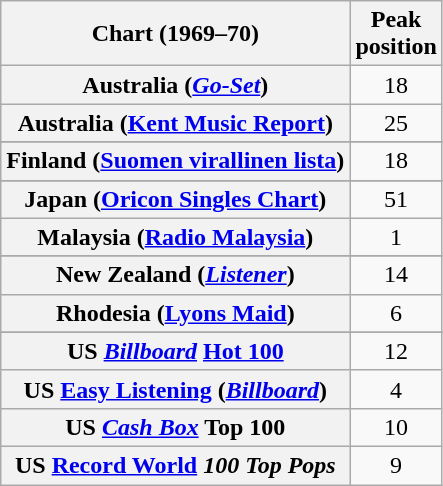<table class="wikitable sortable plainrowheaders" style="text-align:center">
<tr>
<th>Chart (1969–70)</th>
<th>Peak<br>position</th>
</tr>
<tr>
<th scope="row">Australia (<em><a href='#'>Go-Set</a></em>)</th>
<td>18</td>
</tr>
<tr>
<th scope="row">Australia (<a href='#'>Kent Music Report</a>)</th>
<td>25</td>
</tr>
<tr>
</tr>
<tr>
</tr>
<tr>
<th scope="row">Finland (<a href='#'>Suomen virallinen lista</a>)</th>
<td>18</td>
</tr>
<tr>
</tr>
<tr>
</tr>
<tr>
<th scope="row">Japan (<a href='#'>Oricon Singles Chart</a>)</th>
<td>51</td>
</tr>
<tr>
<th scope="row">Malaysia (<a href='#'>Radio Malaysia</a>)</th>
<td>1</td>
</tr>
<tr>
</tr>
<tr>
</tr>
<tr>
<th scope="row">New Zealand (<em><a href='#'>Listener</a></em>)</th>
<td>14</td>
</tr>
<tr>
<th scope="row">Rhodesia (<a href='#'>Lyons Maid</a>)</th>
<td>6</td>
</tr>
<tr>
</tr>
<tr>
</tr>
<tr>
<th scope="row">US <em><a href='#'>Billboard</a></em> <a href='#'>Hot 100</a></th>
<td>12</td>
</tr>
<tr>
<th scope="row">US <a href='#'>Easy Listening</a> (<em><a href='#'>Billboard</a></em>)</th>
<td>4</td>
</tr>
<tr>
<th scope="row">US <em><a href='#'>Cash Box</a></em> Top 100<em></th>
<td>10</td>
</tr>
<tr>
<th scope="row">US </em><a href='#'>Record World</a><em> 100 Top Pops</th>
<td>9</td>
</tr>
</table>
